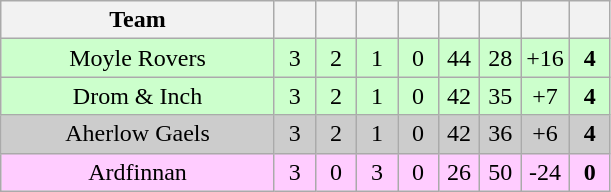<table class="wikitable" style="text-align:center">
<tr>
<th style="width:175px;">Team</th>
<th width="20"></th>
<th width="20"></th>
<th width="20"></th>
<th width="20"></th>
<th width="20"></th>
<th width="20"></th>
<th width="20"></th>
<th width="20"></th>
</tr>
<tr style="background:#cfc;">
<td>Moyle Rovers</td>
<td>3</td>
<td>2</td>
<td>1</td>
<td>0</td>
<td>44</td>
<td>28</td>
<td>+16</td>
<td><strong>4</strong></td>
</tr>
<tr style="background:#cfc;">
<td>Drom & Inch</td>
<td>3</td>
<td>2</td>
<td>1</td>
<td>0</td>
<td>42</td>
<td>35</td>
<td>+7</td>
<td><strong>4</strong></td>
</tr>
<tr style="background:#ccc;">
<td>Aherlow Gaels</td>
<td>3</td>
<td>2</td>
<td>1</td>
<td>0</td>
<td>42</td>
<td>36</td>
<td>+6</td>
<td><strong>4</strong></td>
</tr>
<tr style="background:#fcf;">
<td>Ardfinnan</td>
<td>3</td>
<td>0</td>
<td>3</td>
<td>0</td>
<td>26</td>
<td>50</td>
<td>-24</td>
<td><strong>0</strong></td>
</tr>
</table>
